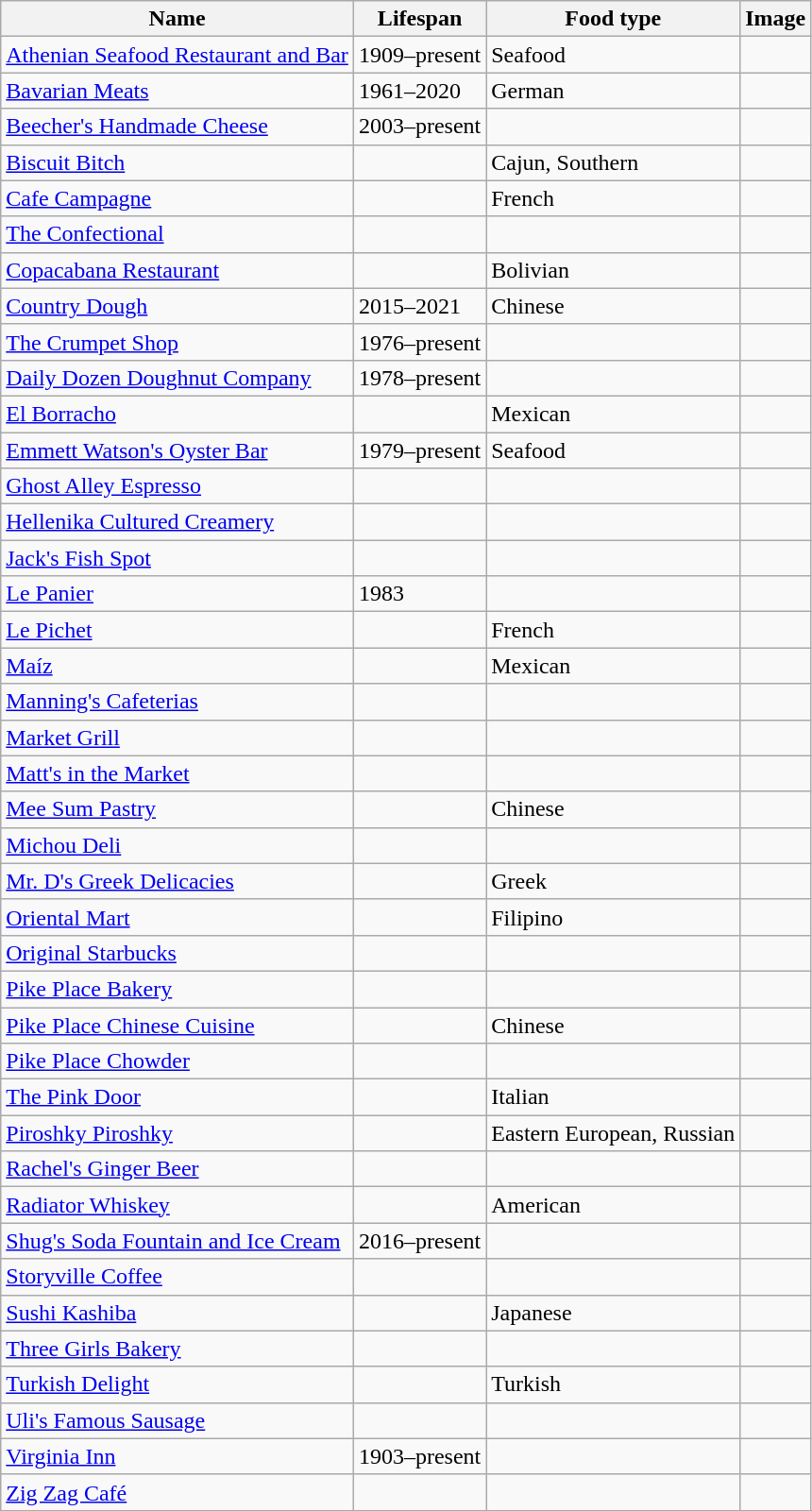<table class="wikitable sortable plainrowheaders">
<tr>
<th scope="col">Name</th>
<th scope="col">Lifespan</th>
<th scope="col">Food type</th>
<th scope="col" class="unsortable">Image</th>
</tr>
<tr>
<td><a href='#'>Athenian Seafood Restaurant and Bar</a></td>
<td>1909–present</td>
<td>Seafood</td>
<td></td>
</tr>
<tr>
<td><a href='#'>Bavarian Meats</a></td>
<td>1961–2020</td>
<td>German</td>
<td></td>
</tr>
<tr>
<td><a href='#'>Beecher's Handmade Cheese</a></td>
<td>2003–present</td>
<td></td>
<td></td>
</tr>
<tr>
<td><a href='#'>Biscuit Bitch</a></td>
<td></td>
<td>Cajun, Southern</td>
<td></td>
</tr>
<tr>
<td><a href='#'>Cafe Campagne</a></td>
<td></td>
<td>French</td>
<td></td>
</tr>
<tr>
<td><a href='#'>The Confectional</a></td>
<td></td>
<td></td>
<td></td>
</tr>
<tr>
<td><a href='#'>Copacabana Restaurant</a></td>
<td></td>
<td>Bolivian</td>
<td></td>
</tr>
<tr>
<td><a href='#'>Country Dough</a></td>
<td>2015–2021</td>
<td>Chinese</td>
<td></td>
</tr>
<tr>
<td><a href='#'>The Crumpet Shop</a></td>
<td>1976–present</td>
<td></td>
<td></td>
</tr>
<tr>
<td><a href='#'>Daily Dozen Doughnut Company</a></td>
<td>1978–present</td>
<td></td>
<td></td>
</tr>
<tr>
<td><a href='#'>El Borracho</a></td>
<td></td>
<td>Mexican</td>
<td></td>
</tr>
<tr>
<td><a href='#'>Emmett Watson's Oyster Bar</a></td>
<td>1979–present</td>
<td>Seafood</td>
<td></td>
</tr>
<tr>
<td><a href='#'>Ghost Alley Espresso</a></td>
<td></td>
<td></td>
<td></td>
</tr>
<tr>
<td><a href='#'>Hellenika Cultured Creamery</a></td>
<td></td>
<td></td>
<td></td>
</tr>
<tr>
<td><a href='#'>Jack's Fish Spot</a></td>
<td></td>
<td></td>
<td></td>
</tr>
<tr>
<td><a href='#'>Le Panier</a></td>
<td>1983</td>
<td></td>
<td></td>
</tr>
<tr>
<td><a href='#'>Le Pichet</a></td>
<td></td>
<td>French</td>
<td></td>
</tr>
<tr>
<td><a href='#'>Maíz</a></td>
<td></td>
<td>Mexican</td>
<td></td>
</tr>
<tr>
<td><a href='#'>Manning's Cafeterias</a></td>
<td></td>
<td></td>
<td></td>
</tr>
<tr>
<td><a href='#'>Market Grill</a></td>
<td></td>
<td></td>
<td></td>
</tr>
<tr>
<td><a href='#'>Matt's in the Market</a></td>
<td></td>
<td></td>
<td></td>
</tr>
<tr>
<td><a href='#'>Mee Sum Pastry</a></td>
<td></td>
<td>Chinese</td>
<td></td>
</tr>
<tr>
<td><a href='#'>Michou Deli</a></td>
<td></td>
<td></td>
<td></td>
</tr>
<tr>
<td><a href='#'>Mr. D's Greek Delicacies</a></td>
<td></td>
<td>Greek</td>
<td></td>
</tr>
<tr>
<td><a href='#'>Oriental Mart</a></td>
<td></td>
<td>Filipino</td>
<td></td>
</tr>
<tr>
<td><a href='#'>Original Starbucks</a></td>
<td></td>
<td></td>
<td></td>
</tr>
<tr>
<td><a href='#'>Pike Place Bakery</a></td>
<td></td>
<td></td>
<td></td>
</tr>
<tr>
<td><a href='#'>Pike Place Chinese Cuisine</a></td>
<td></td>
<td>Chinese</td>
<td></td>
</tr>
<tr>
<td><a href='#'>Pike Place Chowder</a></td>
<td></td>
<td></td>
<td></td>
</tr>
<tr>
<td><a href='#'>The Pink Door</a></td>
<td></td>
<td>Italian</td>
<td></td>
</tr>
<tr>
<td><a href='#'>Piroshky Piroshky</a></td>
<td></td>
<td>Eastern European, Russian</td>
<td></td>
</tr>
<tr>
<td><a href='#'>Rachel's Ginger Beer</a></td>
<td></td>
<td></td>
<td></td>
</tr>
<tr>
<td><a href='#'>Radiator Whiskey</a></td>
<td></td>
<td>American</td>
<td></td>
</tr>
<tr>
<td><a href='#'>Shug's Soda Fountain and Ice Cream</a></td>
<td>2016–present</td>
<td></td>
<td></td>
</tr>
<tr>
<td><a href='#'>Storyville Coffee</a></td>
<td></td>
<td></td>
<td></td>
</tr>
<tr>
<td><a href='#'>Sushi Kashiba</a></td>
<td></td>
<td>Japanese</td>
<td></td>
</tr>
<tr>
<td><a href='#'>Three Girls Bakery</a></td>
<td></td>
<td></td>
<td></td>
</tr>
<tr>
<td><a href='#'>Turkish Delight</a></td>
<td></td>
<td>Turkish</td>
<td></td>
</tr>
<tr>
<td><a href='#'>Uli's Famous Sausage</a></td>
<td></td>
<td></td>
<td></td>
</tr>
<tr>
<td><a href='#'>Virginia Inn</a></td>
<td>1903–present</td>
<td></td>
<td></td>
</tr>
<tr>
<td><a href='#'>Zig Zag Café</a></td>
<td></td>
<td></td>
<td></td>
</tr>
<tr>
</tr>
</table>
